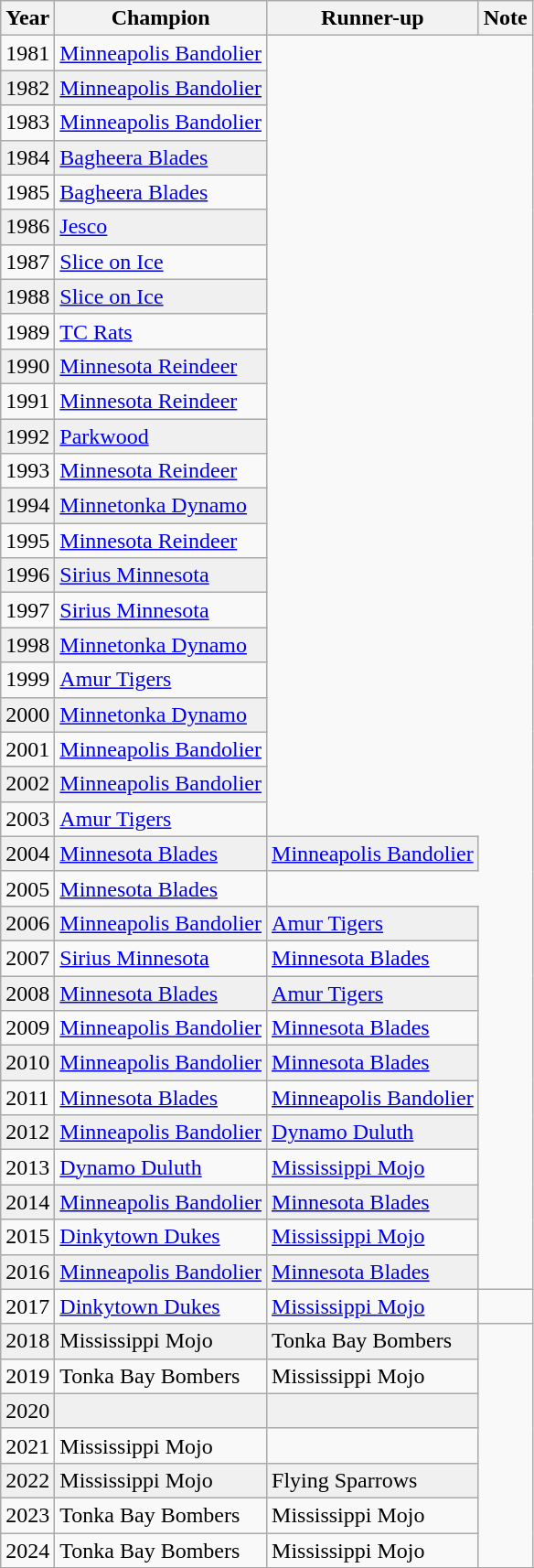<table class="wikitable">
<tr>
<th>Year</th>
<th>Champion</th>
<th>Runner-up</th>
<th>Note</th>
</tr>
<tr>
<td>1981</td>
<td><a href='#'>Minneapolis Bandolier</a></td>
</tr>
<tr bgcolor=#f0f0f0>
<td>1982</td>
<td><a href='#'>Minneapolis Bandolier</a></td>
</tr>
<tr>
<td>1983</td>
<td><a href='#'>Minneapolis Bandolier</a></td>
</tr>
<tr bgcolor=#f0f0f0>
<td>1984</td>
<td><a href='#'>Bagheera Blades</a></td>
</tr>
<tr>
<td>1985</td>
<td><a href='#'>Bagheera Blades</a></td>
</tr>
<tr bgcolor=#f0f0f0>
<td>1986</td>
<td><a href='#'>Jesco</a></td>
</tr>
<tr>
<td>1987</td>
<td><a href='#'>Slice on Ice</a></td>
</tr>
<tr bgcolor=#f0f0f0>
<td>1988</td>
<td><a href='#'>Slice on Ice</a></td>
</tr>
<tr>
<td>1989</td>
<td><a href='#'>TC Rats</a></td>
</tr>
<tr bgcolor=#f0f0f0>
<td>1990</td>
<td><a href='#'>Minnesota Reindeer</a></td>
</tr>
<tr>
<td>1991</td>
<td><a href='#'>Minnesota Reindeer</a></td>
</tr>
<tr bgcolor=#f0f0f0>
<td>1992</td>
<td><a href='#'>Parkwood</a></td>
</tr>
<tr>
<td>1993</td>
<td><a href='#'>Minnesota Reindeer</a></td>
</tr>
<tr bgcolor=#f0f0f0>
<td>1994</td>
<td><a href='#'>Minnetonka Dynamo</a></td>
</tr>
<tr>
<td>1995</td>
<td><a href='#'>Minnesota Reindeer</a></td>
</tr>
<tr bgcolor=#f0f0f0>
<td>1996</td>
<td><a href='#'>Sirius Minnesota</a></td>
</tr>
<tr>
<td>1997</td>
<td><a href='#'>Sirius Minnesota</a></td>
</tr>
<tr bgcolor=#f0f0f0>
<td>1998</td>
<td><a href='#'>Minnetonka Dynamo</a></td>
</tr>
<tr>
<td>1999</td>
<td><a href='#'>Amur Tigers</a></td>
</tr>
<tr bgcolor=#f0f0f0>
<td>2000</td>
<td><a href='#'>Minnetonka Dynamo</a></td>
</tr>
<tr>
<td>2001</td>
<td><a href='#'>Minneapolis Bandolier</a></td>
</tr>
<tr bgcolor=#f0f0f0>
<td>2002</td>
<td><a href='#'>Minneapolis Bandolier</a></td>
</tr>
<tr>
<td>2003</td>
<td><a href='#'>Amur Tigers</a></td>
</tr>
<tr bgcolor=#f0f0f0>
<td>2004</td>
<td><a href='#'>Minnesota Blades</a></td>
<td><a href='#'>Minneapolis Bandolier</a></td>
</tr>
<tr>
<td>2005</td>
<td><a href='#'>Minnesota Blades</a></td>
</tr>
<tr bgcolor=#f0f0f0>
<td>2006</td>
<td><a href='#'>Minneapolis Bandolier</a></td>
<td><a href='#'>Amur Tigers</a></td>
</tr>
<tr>
<td>2007</td>
<td><a href='#'>Sirius Minnesota</a></td>
<td><a href='#'>Minnesota Blades</a></td>
</tr>
<tr bgcolor=#f0f0f0>
<td>2008</td>
<td><a href='#'>Minnesota Blades</a></td>
<td><a href='#'>Amur Tigers</a></td>
</tr>
<tr>
<td>2009</td>
<td><a href='#'>Minneapolis Bandolier</a></td>
<td><a href='#'>Minnesota Blades</a></td>
</tr>
<tr bgcolor=#f0f0f0>
<td>2010</td>
<td><a href='#'>Minneapolis Bandolier</a></td>
<td><a href='#'>Minnesota Blades</a></td>
</tr>
<tr>
<td>2011</td>
<td><a href='#'>Minnesota Blades</a></td>
<td><a href='#'>Minneapolis Bandolier</a></td>
</tr>
<tr bgcolor=#f0f0f0>
<td>2012</td>
<td><a href='#'>Minneapolis Bandolier</a></td>
<td><a href='#'>Dynamo Duluth</a></td>
</tr>
<tr>
<td>2013</td>
<td><a href='#'>Dynamo Duluth</a></td>
<td><a href='#'>Mississippi Mojo</a></td>
</tr>
<tr bgcolor=#f0f0f0>
<td>2014</td>
<td><a href='#'>Minneapolis Bandolier</a></td>
<td><a href='#'>Minnesota Blades</a></td>
</tr>
<tr>
<td>2015</td>
<td><a href='#'>Dinkytown Dukes</a></td>
<td><a href='#'>Mississippi Mojo</a></td>
</tr>
<tr bgcolor=#f0f0f0>
<td>2016</td>
<td><a href='#'>Minneapolis Bandolier</a></td>
<td><a href='#'>Minnesota Blades</a></td>
</tr>
<tr>
<td>2017</td>
<td><a href='#'>Dinkytown Dukes</a></td>
<td><a href='#'>Mississippi Mojo</a></td>
<td></td>
</tr>
<tr bgcolor=#f0f0f0>
<td>2018</td>
<td>Mississippi Mojo</td>
<td>Tonka Bay Bombers</td>
</tr>
<tr>
<td>2019</td>
<td>Tonka Bay Bombers</td>
<td>Mississippi Mojo</td>
</tr>
<tr bgcolor=#f0f0f0>
<td>2020</td>
<td></td>
<td></td>
</tr>
<tr>
<td>2021</td>
<td>Mississippi Mojo</td>
<td></td>
</tr>
<tr bgcolor=#f0f0f0>
<td>2022</td>
<td>Mississippi Mojo</td>
<td>Flying Sparrows</td>
</tr>
<tr>
<td>2023</td>
<td>Tonka Bay Bombers</td>
<td>Mississippi Mojo</td>
</tr>
<tr>
<td>2024</td>
<td>Tonka Bay Bombers</td>
<td>Mississippi Mojo</td>
</tr>
</table>
